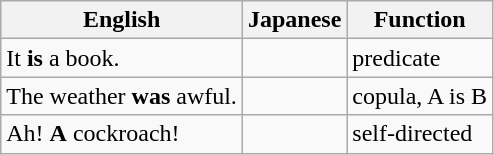<table class="wikitable">
<tr>
<th>English</th>
<th>Japanese</th>
<th>Function</th>
</tr>
<tr>
<td>It <strong>is</strong> a book.</td>
<td></td>
<td>predicate</td>
</tr>
<tr>
<td>The weather <strong>was</strong> awful.</td>
<td></td>
<td>copula, A is B</td>
</tr>
<tr>
<td>Ah! <strong>A</strong> cockroach!</td>
<td></td>
<td>self‑directed</td>
</tr>
</table>
